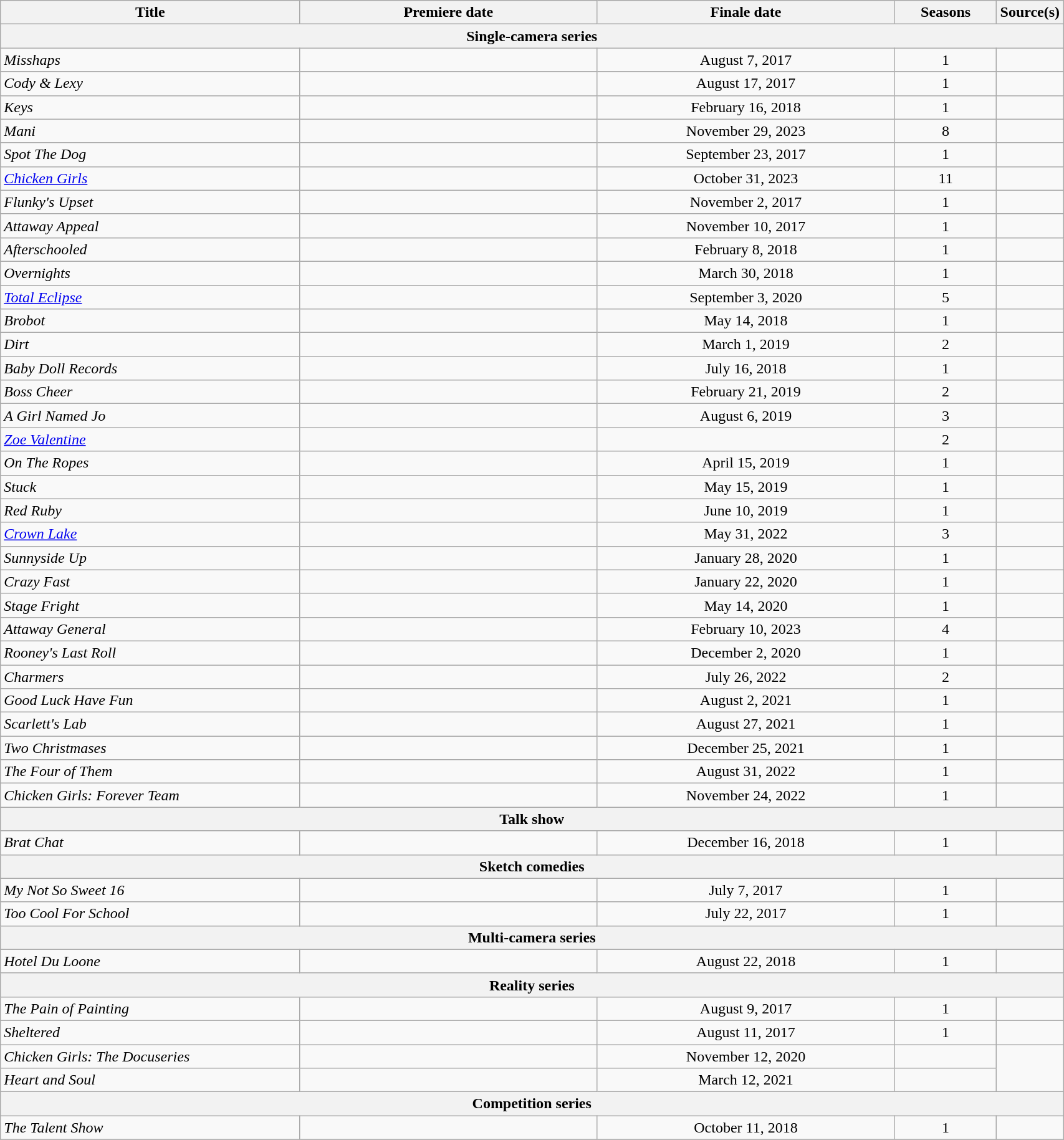<table class="wikitable plainrowheaders sortable" style="width:90%;text-align:center;">
<tr>
<th scope="col" style="width:30%;">Title</th>
<th scope="col" style="width:30%;">Premiere date</th>
<th scope="col" style="width:30%;">Finale date</th>
<th scope="col" style="width:20%;">Seasons</th>
<th scope="col" class="unsortable" style="width:10%;">Source(s)</th>
</tr>
<tr>
<th colspan="5">Single-camera series</th>
</tr>
<tr>
<td scope"row" style="text-align:left;"><em>Misshaps</em> </td>
<td></td>
<td>August 7, 2017</td>
<td>1</td>
<td></td>
</tr>
<tr>
<td scope"row" style="text-align:left;"><em>Cody & Lexy</em></td>
<td></td>
<td>August 17, 2017</td>
<td>1</td>
<td></td>
</tr>
<tr>
<td scope"row" style="text-align:left;"><em>Keys</em></td>
<td></td>
<td>February 16, 2018</td>
<td>1</td>
<td></td>
</tr>
<tr>
<td scope"row" style="text-align:left;"><em>Mani</em></td>
<td></td>
<td>November 29, 2023</td>
<td>8</td>
<td></td>
</tr>
<tr>
<td scope"row" style="text-align:left;"><em>Spot The Dog</em></td>
<td></td>
<td>September 23, 2017</td>
<td>1</td>
<td></td>
</tr>
<tr>
<td scope"row" style="text-align:left;"><em><a href='#'>Chicken Girls</a></em></td>
<td></td>
<td>October 31, 2023</td>
<td>11</td>
<td></td>
</tr>
<tr>
<td scope"row" style="text-align:left;"><em>Flunky's Upset</em></td>
<td></td>
<td>November 2, 2017</td>
<td>1</td>
<td></td>
</tr>
<tr>
<td scope"row" style="text-align:left;"><em>Attaway Appeal</em></td>
<td></td>
<td>November 10, 2017</td>
<td>1</td>
<td></td>
</tr>
<tr>
<td scope"row" style="text-align:left;"><em>Afterschooled</em></td>
<td></td>
<td>February 8, 2018</td>
<td>1</td>
<td></td>
</tr>
<tr>
<td scope"row" style="text-align:left;"><em>Overnights</em></td>
<td></td>
<td>March 30, 2018</td>
<td>1</td>
<td></td>
</tr>
<tr>
<td scope"row" style="text-align:left;"><em><a href='#'>Total Eclipse</a></em></td>
<td></td>
<td>September 3, 2020</td>
<td>5</td>
<td></td>
</tr>
<tr>
<td scope="row" style="text-align:left;"><em>Brobot</em></td>
<td></td>
<td>May 14, 2018</td>
<td>1</td>
<td></td>
</tr>
<tr>
<td scope="row" style="text-align:left;"><em>Dirt</em></td>
<td></td>
<td>March 1, 2019</td>
<td>2</td>
<td></td>
</tr>
<tr>
<td scope"row" style="text-align:left;"><em>Baby Doll Records</em></td>
<td></td>
<td>July 16, 2018</td>
<td>1</td>
<td></td>
</tr>
<tr>
<td scope="row" style="text-align:left;"><em>Boss Cheer</em></td>
<td></td>
<td>February 21, 2019</td>
<td>2</td>
<td></td>
</tr>
<tr>
<td scope="row" style="text-align:left;"><em>A Girl Named Jo</em></td>
<td></td>
<td>August 6, 2019</td>
<td>3</td>
<td></td>
</tr>
<tr>
<td scope"row" style="text-align:left;"><em><a href='#'>Zoe Valentine</a></em></td>
<td></td>
<td></td>
<td>2</td>
<td></td>
</tr>
<tr>
<td scope"row" style="text-align:left;"><em>On The Ropes</em></td>
<td></td>
<td>April 15, 2019</td>
<td>1</td>
<td></td>
</tr>
<tr>
<td scope"row" style="text-align:left;"><em>Stuck</em></td>
<td></td>
<td>May 15, 2019</td>
<td>1</td>
<td></td>
</tr>
<tr>
<td scope"row" style="text-align:left;"><em>Red Ruby</em></td>
<td></td>
<td>June 10, 2019</td>
<td>1</td>
<td></td>
</tr>
<tr>
<td scope"row" style="text-align:left;"><em><a href='#'>Crown Lake</a></em></td>
<td></td>
<td>May 31, 2022</td>
<td>3</td>
<td></td>
</tr>
<tr>
<td scope"row" style="text-align:left;"><em>Sunnyside Up</em></td>
<td></td>
<td>January 28, 2020</td>
<td>1</td>
<td></td>
</tr>
<tr>
<td scope"row" style="text-align:left;"><em>Crazy Fast</em></td>
<td></td>
<td>January 22, 2020</td>
<td>1</td>
<td></td>
</tr>
<tr>
<td scope"row" style="text-align:left;"><em>Stage Fright</em></td>
<td></td>
<td>May 14, 2020</td>
<td>1</td>
<td></td>
</tr>
<tr>
<td scope"row" style="text-align:left;"><em>Attaway General</em></td>
<td></td>
<td>February 10, 2023</td>
<td>4</td>
<td></td>
</tr>
<tr>
<td scope"row" style="text-align:left;"><em>Rooney's Last Roll</em></td>
<td></td>
<td>December 2, 2020</td>
<td>1</td>
<td></td>
</tr>
<tr>
<td scope"row" style="text-align:left;"><em>Charmers</em></td>
<td></td>
<td>July 26, 2022</td>
<td>2</td>
<td></td>
</tr>
<tr>
<td scope"row" style="text-align:left;"><em>Good Luck Have Fun</em></td>
<td></td>
<td>August 2, 2021</td>
<td>1</td>
<td></td>
</tr>
<tr>
<td scope"row" style="text-align:left;"><em>Scarlett's Lab</em></td>
<td></td>
<td>August 27, 2021</td>
<td>1</td>
<td></td>
</tr>
<tr>
<td scope"row" style="text-align:left;"><em>Two Christmases</em></td>
<td></td>
<td>December 25, 2021</td>
<td>1</td>
<td></td>
</tr>
<tr>
<td scope"row" style="text-align:left;"><em>The Four of Them</em></td>
<td></td>
<td>August 31, 2022</td>
<td>1</td>
<td></td>
</tr>
<tr>
<td scope"row" style="text-align:left;"><em>Chicken Girls: Forever Team</em></td>
<td></td>
<td>November 24, 2022</td>
<td>1</td>
<td></td>
</tr>
<tr>
<th colspan="5">Talk show</th>
</tr>
<tr>
<td scope"row" style="text-align:left;"><em>Brat Chat</em></td>
<td></td>
<td>December 16, 2018</td>
<td>1</td>
<td></td>
</tr>
<tr>
<th colspan="5">Sketch comedies</th>
</tr>
<tr>
<td scope"row" style="text-align:left;"><em>My Not So Sweet 16</em> </td>
<td></td>
<td>July 7, 2017</td>
<td>1</td>
<td></td>
</tr>
<tr>
<td scope"row" style="text-align:left;"><em>Too Cool For School</em> </td>
<td></td>
<td>July 22, 2017</td>
<td>1</td>
<td></td>
</tr>
<tr>
<th colspan="5">Multi-camera series</th>
</tr>
<tr>
<td scope"row" style="text-align:left;"><em>Hotel Du Loone</em></td>
<td></td>
<td>August 22, 2018</td>
<td>1</td>
<td></td>
</tr>
<tr>
<th colspan="5">Reality series</th>
</tr>
<tr>
<td scope"row" style="text-align:left;"><em>The Pain of Painting</em> </td>
<td></td>
<td>August 9, 2017</td>
<td>1</td>
<td></td>
</tr>
<tr>
<td scope"row" style="text-align:left;"><em>Sheltered</em> </td>
<td></td>
<td>August 11, 2017</td>
<td>1</td>
<td></td>
</tr>
<tr>
<td scope"row" style="text-align:left;"><em>Chicken Girls: The Docuseries</em></td>
<td></td>
<td>November 12, 2020</td>
<td 1></td>
</tr>
<tr>
<td scope"row" style="text-align:left;"><em>Heart and Soul</em></td>
<td></td>
<td>March 12, 2021</td>
<td 1></td>
</tr>
<tr>
<th colspan="5">Competition series</th>
</tr>
<tr>
<td scope"row" style="text-align:left;"><em>The Talent Show</em></td>
<td></td>
<td>October 11, 2018</td>
<td>1</td>
<td></td>
</tr>
<tr>
</tr>
</table>
